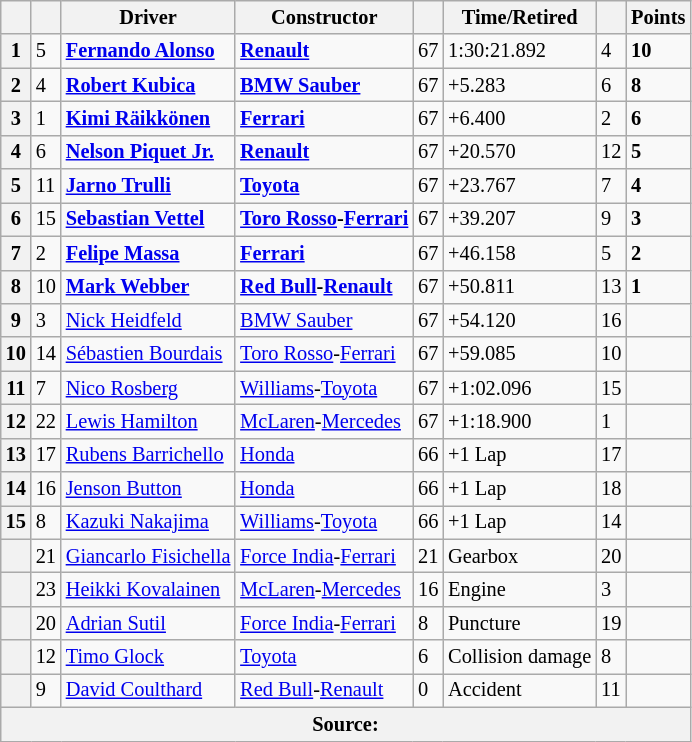<table class="wikitable" style="font-size:85%">
<tr>
<th scope="col"></th>
<th scope="col"></th>
<th scope="col">Driver</th>
<th scope="col">Constructor</th>
<th scope="col"></th>
<th scope="col">Time/Retired</th>
<th scope="col"></th>
<th scope="col">Points</th>
</tr>
<tr>
<th scope="row">1</th>
<td>5</td>
<td> <strong><a href='#'>Fernando Alonso</a></strong></td>
<td><strong><a href='#'>Renault</a></strong></td>
<td>67</td>
<td>1:30:21.892</td>
<td>4</td>
<td><strong>10</strong></td>
</tr>
<tr>
<th scope="row">2</th>
<td>4</td>
<td> <strong><a href='#'>Robert Kubica</a></strong></td>
<td><strong><a href='#'>BMW Sauber</a></strong></td>
<td>67</td>
<td>+5.283</td>
<td>6</td>
<td><strong>8</strong></td>
</tr>
<tr>
<th scope="row">3</th>
<td>1</td>
<td> <strong><a href='#'>Kimi Räikkönen</a></strong></td>
<td><strong><a href='#'>Ferrari</a></strong></td>
<td>67</td>
<td>+6.400</td>
<td>2</td>
<td><strong>6</strong></td>
</tr>
<tr>
<th scope="row">4</th>
<td>6</td>
<td> <strong><a href='#'>Nelson Piquet Jr.</a></strong></td>
<td><strong><a href='#'>Renault</a></strong></td>
<td>67</td>
<td>+20.570</td>
<td>12</td>
<td><strong>5</strong></td>
</tr>
<tr>
<th scope="row">5</th>
<td>11</td>
<td> <strong><a href='#'>Jarno Trulli</a></strong></td>
<td><strong><a href='#'>Toyota</a></strong></td>
<td>67</td>
<td>+23.767</td>
<td>7</td>
<td><strong>4</strong></td>
</tr>
<tr>
<th scope="row">6</th>
<td>15</td>
<td> <strong><a href='#'>Sebastian Vettel</a></strong></td>
<td><strong><a href='#'>Toro Rosso</a>-<a href='#'>Ferrari</a></strong></td>
<td>67</td>
<td>+39.207</td>
<td>9</td>
<td><strong>3</strong></td>
</tr>
<tr>
<th scope="row">7</th>
<td>2</td>
<td> <strong><a href='#'>Felipe Massa</a></strong></td>
<td><strong><a href='#'>Ferrari</a></strong></td>
<td>67</td>
<td>+46.158</td>
<td>5</td>
<td><strong>2</strong></td>
</tr>
<tr>
<th scope="row">8</th>
<td>10</td>
<td> <strong><a href='#'>Mark Webber</a></strong></td>
<td><strong><a href='#'>Red Bull</a>-<a href='#'>Renault</a></strong></td>
<td>67</td>
<td>+50.811</td>
<td>13</td>
<td><strong>1</strong></td>
</tr>
<tr>
<th scope="row">9</th>
<td>3</td>
<td> <a href='#'>Nick Heidfeld</a></td>
<td><a href='#'>BMW Sauber</a></td>
<td>67</td>
<td>+54.120</td>
<td>16</td>
<td></td>
</tr>
<tr>
<th scope="row">10</th>
<td>14</td>
<td id="fn_1_back"> <a href='#'>Sébastien Bourdais</a></td>
<td><a href='#'>Toro Rosso</a>-<a href='#'>Ferrari</a></td>
<td>67</td>
<td>+59.085</td>
<td>10</td>
<td></td>
</tr>
<tr>
<th scope="row">11</th>
<td>7</td>
<td> <a href='#'>Nico Rosberg</a></td>
<td><a href='#'>Williams</a>-<a href='#'>Toyota</a></td>
<td>67</td>
<td>+1:02.096</td>
<td>15</td>
<td></td>
</tr>
<tr>
<th scope="row">12</th>
<td>22</td>
<td> <a href='#'>Lewis Hamilton</a></td>
<td><a href='#'>McLaren</a>-<a href='#'>Mercedes</a></td>
<td>67</td>
<td>+1:18.900</td>
<td>1</td>
<td></td>
</tr>
<tr>
<th scope="row">13</th>
<td>17</td>
<td> <a href='#'>Rubens Barrichello</a></td>
<td><a href='#'>Honda</a></td>
<td>66</td>
<td>+1 Lap</td>
<td>17</td>
<td></td>
</tr>
<tr>
<th scope="row">14</th>
<td>16</td>
<td> <a href='#'>Jenson Button</a></td>
<td><a href='#'>Honda</a></td>
<td>66</td>
<td>+1 Lap</td>
<td>18</td>
<td></td>
</tr>
<tr>
<th scope="row">15</th>
<td>8</td>
<td> <a href='#'>Kazuki Nakajima</a></td>
<td><a href='#'>Williams</a>-<a href='#'>Toyota</a></td>
<td>66</td>
<td>+1 Lap</td>
<td>14</td>
<td></td>
</tr>
<tr>
<th scope="row"></th>
<td>21</td>
<td> <a href='#'>Giancarlo Fisichella</a></td>
<td><a href='#'>Force India</a>-<a href='#'>Ferrari</a></td>
<td>21</td>
<td>Gearbox</td>
<td>20</td>
<td></td>
</tr>
<tr>
<th scope="row"></th>
<td>23</td>
<td> <a href='#'>Heikki Kovalainen</a></td>
<td><a href='#'>McLaren</a>-<a href='#'>Mercedes</a></td>
<td>16</td>
<td>Engine</td>
<td>3</td>
<td></td>
</tr>
<tr>
<th scope="row"></th>
<td>20</td>
<td> <a href='#'>Adrian Sutil</a></td>
<td><a href='#'>Force India</a>-<a href='#'>Ferrari</a></td>
<td>8</td>
<td>Puncture</td>
<td>19</td>
<td></td>
</tr>
<tr>
<th scope="row"></th>
<td>12</td>
<td> <a href='#'>Timo Glock</a></td>
<td><a href='#'>Toyota</a></td>
<td>6</td>
<td>Collision damage</td>
<td>8</td>
<td></td>
</tr>
<tr>
<th scope="row"></th>
<td>9</td>
<td> <a href='#'>David Coulthard</a></td>
<td><a href='#'>Red Bull</a>-<a href='#'>Renault</a></td>
<td>0</td>
<td>Accident</td>
<td>11</td>
<td></td>
</tr>
<tr>
<th colspan="8">Source:</th>
</tr>
</table>
